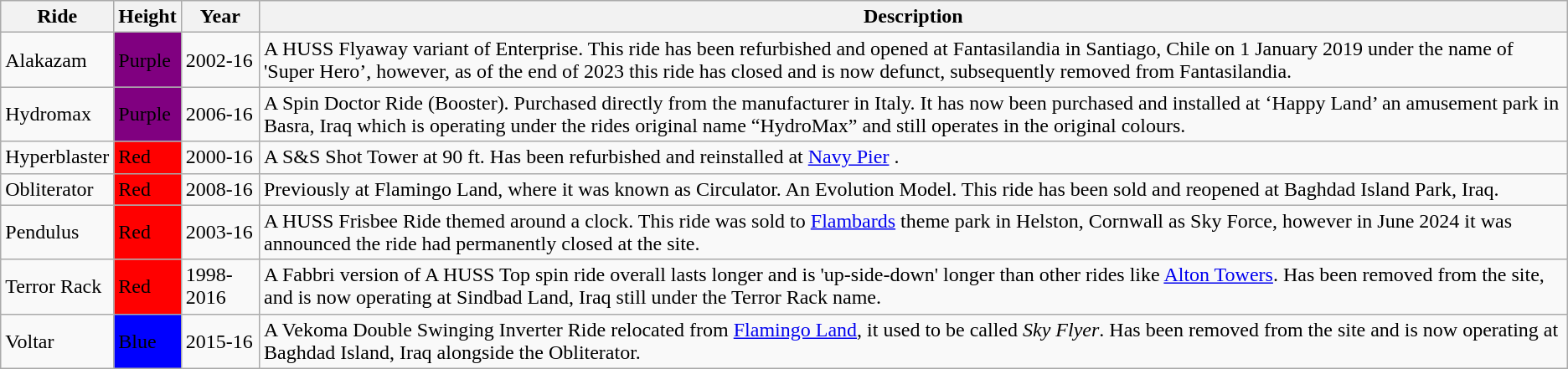<table class="wikitable sortable">
<tr>
<th>Ride</th>
<th>Height</th>
<th>Year</th>
<th>Description</th>
</tr>
<tr>
<td>Alakazam</td>
<td bgcolor=#800080>Purple</td>
<td>2002-16</td>
<td>A HUSS Flyaway variant of Enterprise. This ride has been refurbished and opened at Fantasilandia in Santiago, Chile on 1 January 2019 under the name of 'Super Hero’, however, as of the end of 2023 this ride has closed and is now defunct, subsequently removed from Fantasilandia.</td>
</tr>
<tr>
<td>Hydromax</td>
<td bgcolor=#800080>Purple</td>
<td>2006-16</td>
<td>A Spin Doctor Ride (Booster). Purchased directly from the manufacturer in Italy. It has now been purchased and installed at ‘Happy Land’ an amusement park in Basra, Iraq which is operating under the rides original name “HydroMax” and still operates in the original colours.</td>
</tr>
<tr>
<td>Hyperblaster</td>
<td bgcolor=#FF0000>Red</td>
<td>2000-16</td>
<td>A S&S Shot Tower at 90 ft. Has been refurbished and reinstalled at <a href='#'>Navy Pier</a> .</td>
</tr>
<tr>
<td>Obliterator</td>
<td bgcolor=#FF0000>Red</td>
<td>2008-16</td>
<td>Previously at Flamingo Land, where it was known as Circulator. An Evolution Model. This ride has been sold and reopened at Baghdad Island Park, Iraq.</td>
</tr>
<tr>
<td>Pendulus</td>
<td bgcolor=#FF0000>Red</td>
<td>2003-16</td>
<td>A HUSS Frisbee Ride themed around a clock. This ride was sold to <a href='#'>Flambards</a> theme park in Helston, Cornwall as Sky Force, however in June 2024 it was announced the ride had permanently closed at the site.</td>
</tr>
<tr>
<td>Terror Rack</td>
<td bgcolor=#FF0000>Red</td>
<td>1998-2016</td>
<td>A Fabbri version of A HUSS Top spin ride overall lasts longer and is 'up-side-down' longer than other rides like <a href='#'>Alton Towers</a>. Has been removed from the site, and is now operating at Sindbad Land, Iraq still under the Terror Rack name.</td>
</tr>
<tr>
<td>Voltar</td>
<td bgcolor=#0000FF>Blue</td>
<td>2015-16</td>
<td>A Vekoma Double Swinging Inverter Ride relocated from <a href='#'>Flamingo Land</a>, it used to be called <em>Sky Flyer</em>. Has been removed from the site and is now operating at Baghdad Island, Iraq alongside the Obliterator.</td>
</tr>
</table>
